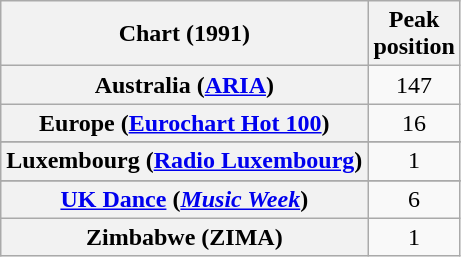<table class="wikitable sortable plainrowheaders" style="text-align:center">
<tr>
<th>Chart (1991)</th>
<th>Peak<br>position</th>
</tr>
<tr>
<th scope="row">Australia (<a href='#'>ARIA</a>)</th>
<td>147</td>
</tr>
<tr>
<th scope="row">Europe (<a href='#'>Eurochart Hot 100</a>)</th>
<td>16</td>
</tr>
<tr>
</tr>
<tr>
<th scope="row">Luxembourg (<a href='#'>Radio Luxembourg</a>)</th>
<td>1</td>
</tr>
<tr>
</tr>
<tr>
</tr>
<tr>
<th scope="row"><a href='#'>UK Dance</a> (<em><a href='#'>Music Week</a></em>)</th>
<td>6</td>
</tr>
<tr>
<th scope="row">Zimbabwe (ZIMA)</th>
<td>1</td>
</tr>
</table>
